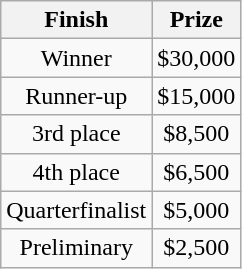<table class="wikitable" style="text-align:center;">
<tr>
<th>Finish</th>
<th>Prize</th>
</tr>
<tr>
<td>Winner</td>
<td>$30,000</td>
</tr>
<tr>
<td>Runner-up</td>
<td>$15,000</td>
</tr>
<tr>
<td>3rd place</td>
<td>$8,500</td>
</tr>
<tr>
<td>4th place</td>
<td>$6,500</td>
</tr>
<tr>
<td>Quarterfinalist</td>
<td>$5,000</td>
</tr>
<tr>
<td>Preliminary</td>
<td>$2,500</td>
</tr>
</table>
